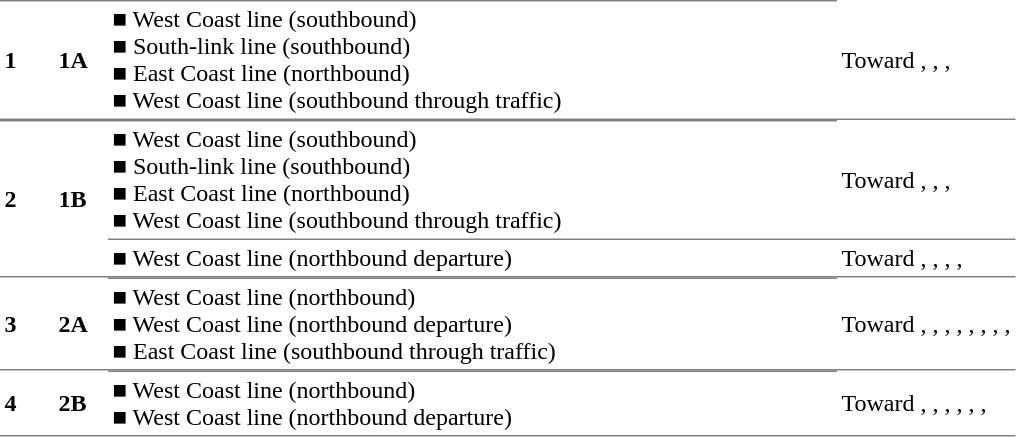<table border=0 cellspacing=0 cellpadding=3>
<tr>
<td width=30 style="border-top:solid 1px gray; border-bottom:solid 1px gray;" rowspan=1><strong>1</strong></td>
<td width=30 style="border-top:solid 1px gray; border-bottom:solid 1px gray;" rowspan=1><strong>1A</strong></td>
<td width=480 style="border-top:solid 1px gray; border-bottom:solid 1px gray;"><span>■</span> West Coast line (southbound)<br><span>■</span> South-link line (southbound)<br><span>■</span> East Coast line (northbound)<br><span>■</span> West Coast line (southbound through traffic)</td>
<td style="border-bottom:solid 1px gray;">Toward , , , </td>
</tr>
<tr>
<td width=30 style="border-top:solid 1px gray; border-bottom:solid 1px gray;" rowspan=2><strong>2</strong></td>
<td width=30 style="border-top:solid 1px gray; border-bottom:solid 1px gray;" rowspan=2><strong>1B</strong></td>
<td width=480 style="border-top:solid 1px gray; border-bottom:solid 1px gray;"><span>■</span> West Coast line (southbound)<br><span>■</span> South-link line (southbound)<br><span>■</span> East Coast line (northbound)<br><span>■</span> West Coast line (southbound through traffic)</td>
<td style="border-bottom:solid 1px gray;">Toward , , , </td>
</tr>
<tr>
<td style="border-bottom:solid 1px gray;"><span>■</span> West Coast line (northbound departure)</td>
<td style="border-bottom:solid 1px gray;">Toward , , , , </td>
</tr>
<tr>
<td width=30 style="border-bottom:solid 1px gray;" rowspan=1><strong>3</strong></td>
<td width=30 style="border-bottom:solid 1px gray;" rowspan=1><strong>2A</strong></td>
<td width=480 style="border-top:solid 1px gray; border-bottom:solid 1px gray;"><span>■</span> West Coast line (northbound)<br><span>■</span> West Coast line (northbound departure)<br><span>■</span> East Coast line (southbound through traffic)</td>
<td style="border-bottom:solid 1px gray;">Toward , , , , , , , , </td>
</tr>
<tr>
<td width=30 style="border-bottom:solid 1px gray;" rowspan=1><strong>4</strong></td>
<td width=30 style="border-bottom:solid 1px gray;" rowspan=1><strong>2B</strong></td>
<td width=480 style="border-top:solid 1px gray; border-bottom:solid 1px gray;"><span>■</span> West Coast line (northbound)<br><span>■</span> West Coast line (northbound departure)</td>
<td style="border-bottom:solid 1px gray;">Toward , , , , , , </td>
</tr>
</table>
